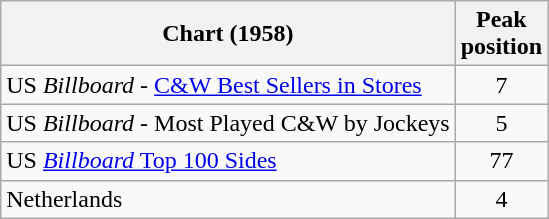<table class="wikitable sortable">
<tr>
<th>Chart (1958)</th>
<th>Peak<br>position</th>
</tr>
<tr>
<td>US <em>Billboard</em> - <a href='#'>C&W Best Sellers in Stores</a></td>
<td align="center">7</td>
</tr>
<tr>
<td>US <em>Billboard</em> - Most Played C&W by Jockeys</td>
<td align="center">5</td>
</tr>
<tr>
<td>US <a href='#'><em>Billboard</em> Top 100 Sides</a></td>
<td align="center">77</td>
</tr>
<tr>
<td>Netherlands</td>
<td align="center">4</td>
</tr>
</table>
